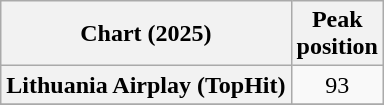<table class="wikitable plainrowheaders" style="text-align:center">
<tr>
<th scope="col">Chart (2025)</th>
<th scope="col">Peak<br>position</th>
</tr>
<tr>
<th scope="row">Lithuania Airplay (TopHit)</th>
<td>93</td>
</tr>
<tr>
</tr>
</table>
